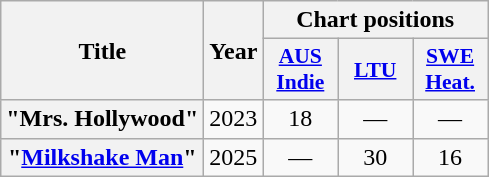<table class="wikitable plainrowheaders" style="text-align:center;">
<tr>
<th scope="col" rowspan="2">Title</th>
<th scope="col" rowspan="2">Year</th>
<th scope="col" colspan="3">Chart positions</th>
</tr>
<tr>
<th scope="col" style="width:3em;font-size:90%;"><a href='#'>AUS <br>Indie</a><br></th>
<th scope="col" style="width:3em;font-size:90%;"><a href='#'>LTU</a><br></th>
<th scope="col" style="width:3em;font-size:90%;"><a href='#'>SWE<br>Heat.</a><br></th>
</tr>
<tr>
<th scope="row">"Mrs. Hollywood"</th>
<td>2023</td>
<td>18</td>
<td>—</td>
<td>—</td>
</tr>
<tr>
<th scope="row">"<a href='#'>Milkshake Man</a>"</th>
<td>2025</td>
<td>—</td>
<td>30</td>
<td>16</td>
</tr>
</table>
